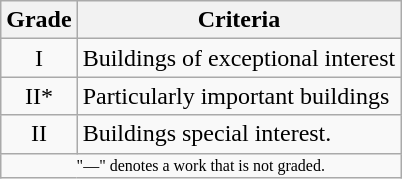<table class="wikitable" border="1">
<tr>
<th>Grade</th>
<th>Criteria</th>
</tr>
<tr>
<td align="center" >I</td>
<td>Buildings of exceptional interest</td>
</tr>
<tr>
<td align="center" >II*</td>
<td>Particularly important buildings</td>
</tr>
<tr>
<td align="center" >II</td>
<td>Buildings special interest.</td>
</tr>
<tr>
<td align="center" colspan="14" style="font-size: 8pt">"—" denotes a work that is not graded.</td>
</tr>
</table>
